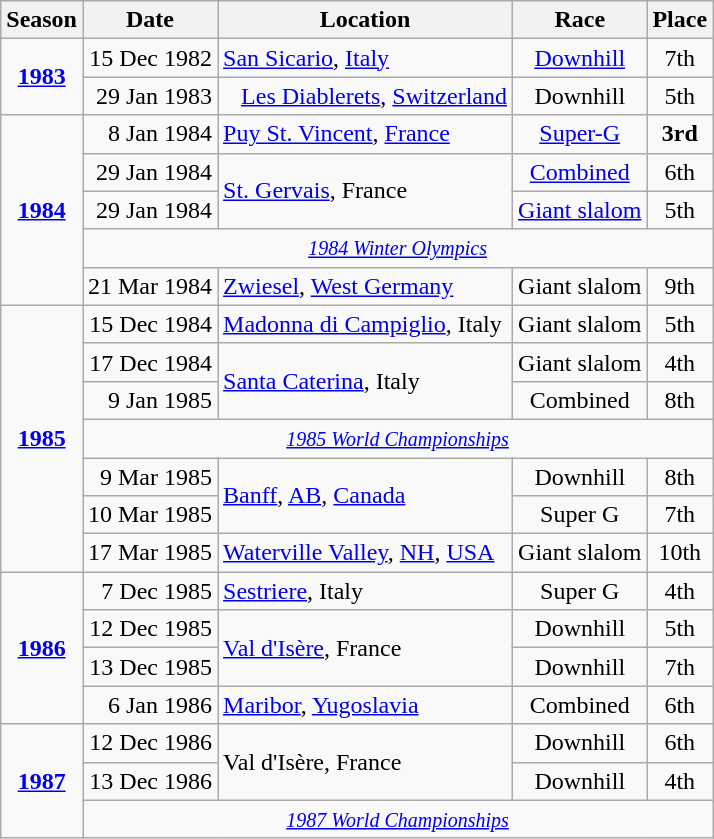<table class="wikitable">
<tr>
<th>Season</th>
<th>Date</th>
<th>Location</th>
<th>Race</th>
<th>Place</th>
</tr>
<tr>
<td rowspan=2 align=center><strong><a href='#'>1983</a></strong></td>
<td align=right>15 Dec 1982</td>
<td> <a href='#'>San Sicario</a>, <a href='#'>Italy</a></td>
<td align=center><a href='#'>Downhill</a></td>
<td align=center>7th</td>
</tr>
<tr>
<td align=right>29 Jan 1983</td>
<td>   <a href='#'>Les Diablerets</a>, <a href='#'>Switzerland</a></td>
<td align=center>Downhill</td>
<td align=center>5th</td>
</tr>
<tr>
<td rowspan=5 align=center><strong><a href='#'>1984</a></strong></td>
<td align=right>8 Jan 1984</td>
<td> <a href='#'>Puy St. Vincent</a>, <a href='#'>France</a></td>
<td align=center><a href='#'>Super-G</a></td>
<td align=center><strong>3rd</strong></td>
</tr>
<tr>
<td align=right>29 Jan 1984</td>
<td rowspan=2> <a href='#'>St. Gervais</a>, France</td>
<td align=center><a href='#'>Combined</a></td>
<td align=center>6th</td>
</tr>
<tr>
<td align=right>29 Jan 1984</td>
<td align=center><a href='#'>Giant slalom</a></td>
<td align=center>5th</td>
</tr>
<tr>
<td colspan=4 align=center><small> <a href='#'><em>1984 Winter Olympics</em></a></small></td>
</tr>
<tr>
<td align=right>21 Mar 1984</td>
<td> <a href='#'>Zwiesel</a>, <a href='#'>West Germany</a></td>
<td align=center>Giant slalom</td>
<td align=center>9th</td>
</tr>
<tr>
<td rowspan=7 align=center><strong><a href='#'>1985</a></strong></td>
<td align=right>15 Dec 1984</td>
<td> <a href='#'>Madonna di Campiglio</a>, Italy</td>
<td align=center>Giant slalom</td>
<td align=center>5th</td>
</tr>
<tr>
<td align=right>17 Dec 1984</td>
<td rowspan=2> <a href='#'>Santa Caterina</a>, Italy</td>
<td align=center>Giant slalom</td>
<td align=center>4th</td>
</tr>
<tr>
<td align=right>9 Jan 1985</td>
<td align=center>Combined</td>
<td align=center>8th</td>
</tr>
<tr>
<td colspan=4 align=center><small> <a href='#'><em>1985 World Championships</em></a></small></td>
</tr>
<tr>
<td align=right>9 Mar 1985</td>
<td rowspan=2> <a href='#'>Banff</a>, <a href='#'>AB</a>, <a href='#'>Canada</a></td>
<td align=center>Downhill</td>
<td align=center>8th</td>
</tr>
<tr>
<td align=right>10 Mar 1985</td>
<td align=center>Super G</td>
<td align=center>7th</td>
</tr>
<tr>
<td align=right>17 Mar 1985</td>
<td> <a href='#'>Waterville Valley</a>, <a href='#'>NH</a>, <a href='#'>USA</a></td>
<td align=center>Giant slalom</td>
<td align=center>10th</td>
</tr>
<tr>
<td rowspan=4 align=center><strong><a href='#'>1986</a></strong></td>
<td align=right>7 Dec 1985</td>
<td> <a href='#'>Sestriere</a>, Italy</td>
<td align=center>Super G</td>
<td align=center>4th</td>
</tr>
<tr>
<td align=right>12 Dec 1985</td>
<td rowspan=2> <a href='#'>Val d'Isère</a>, France</td>
<td align=center>Downhill</td>
<td align=center>5th</td>
</tr>
<tr>
<td align=right>13 Dec 1985</td>
<td align=center>Downhill</td>
<td align=center>7th</td>
</tr>
<tr>
<td align=right>6 Jan 1986</td>
<td> <a href='#'>Maribor</a>, <a href='#'>Yugoslavia</a></td>
<td align=center>Combined</td>
<td align=center>6th</td>
</tr>
<tr>
<td rowspan=3 align=center><strong><a href='#'>1987</a></strong></td>
<td align=right>12 Dec 1986</td>
<td rowspan=2> Val d'Isère, France</td>
<td align=center>Downhill</td>
<td align=center>6th</td>
</tr>
<tr>
<td align=right>13 Dec 1986</td>
<td align=center>Downhill</td>
<td align=center>4th</td>
</tr>
<tr>
<td colspan=4 align=center><small> <a href='#'><em>1987 World Championships</em></a></small></td>
</tr>
</table>
